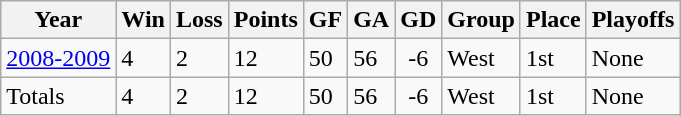<table class="wikitable">
<tr>
<th>Year</th>
<th>Win</th>
<th>Loss</th>
<th>Points</th>
<th>GF</th>
<th>GA</th>
<th>GD</th>
<th>Group</th>
<th>Place</th>
<th>Playoffs</th>
</tr>
<tr>
<td><a href='#'>2008-2009</a></td>
<td>4</td>
<td>2</td>
<td>12</td>
<td>50</td>
<td>56</td>
<td align="center">-6</td>
<td>West</td>
<td>1st</td>
<td>None</td>
</tr>
<tr>
<td>Totals</td>
<td>4</td>
<td>2</td>
<td>12</td>
<td>50</td>
<td>56</td>
<td align="center">-6</td>
<td>West</td>
<td>1st</td>
<td>None</td>
</tr>
</table>
